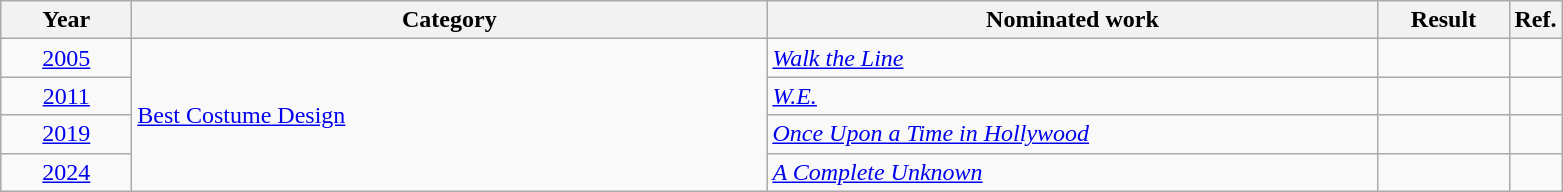<table class=wikitable>
<tr>
<th scope="col" style="width:5em;">Year</th>
<th scope="col" style="width:26em;">Category</th>
<th scope="col" style="width:25em;">Nominated work</th>
<th scope="col" style="width:5em;">Result</th>
<th>Ref.</th>
</tr>
<tr>
<td style="text-align:center;"><a href='#'>2005</a></td>
<td rowspan="4"><a href='#'>Best Costume Design</a></td>
<td><em><a href='#'>Walk the Line</a></em></td>
<td></td>
<td style="text-align:center;"></td>
</tr>
<tr>
<td style="text-align:center;"><a href='#'>2011</a></td>
<td><em><a href='#'>W.E.</a></em></td>
<td></td>
<td style="text-align:center;"></td>
</tr>
<tr>
<td style="text-align:center;"><a href='#'>2019</a></td>
<td><em><a href='#'>Once Upon a Time in Hollywood</a></em></td>
<td></td>
<td style="text-align:center;"></td>
</tr>
<tr>
<td style="text-align:center;"><a href='#'>2024</a></td>
<td><em><a href='#'>A Complete Unknown</a></em></td>
<td></td>
<td style="text-align:center;"></td>
</tr>
</table>
